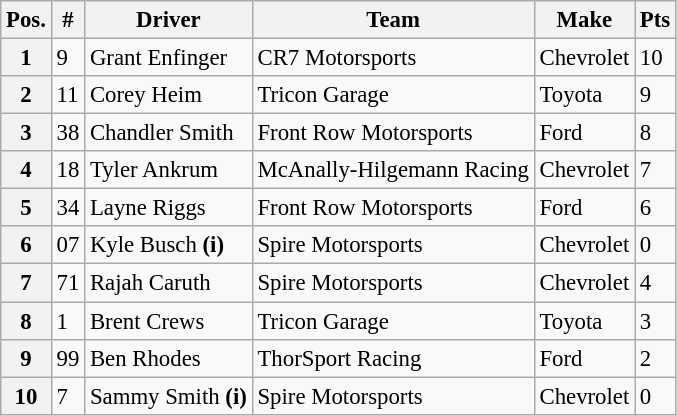<table class="wikitable" style="font-size:95%">
<tr>
<th>Pos.</th>
<th>#</th>
<th>Driver</th>
<th>Team</th>
<th>Make</th>
<th>Pts</th>
</tr>
<tr>
<th>1</th>
<td>9</td>
<td>Grant Enfinger</td>
<td>CR7 Motorsports</td>
<td>Chevrolet</td>
<td>10</td>
</tr>
<tr>
<th>2</th>
<td>11</td>
<td>Corey Heim</td>
<td>Tricon Garage</td>
<td>Toyota</td>
<td>9</td>
</tr>
<tr>
<th>3</th>
<td>38</td>
<td>Chandler Smith</td>
<td>Front Row Motorsports</td>
<td>Ford</td>
<td>8</td>
</tr>
<tr>
<th>4</th>
<td>18</td>
<td>Tyler Ankrum</td>
<td>McAnally-Hilgemann Racing</td>
<td>Chevrolet</td>
<td>7</td>
</tr>
<tr>
<th>5</th>
<td>34</td>
<td>Layne Riggs</td>
<td>Front Row Motorsports</td>
<td>Ford</td>
<td>6</td>
</tr>
<tr>
<th>6</th>
<td>07</td>
<td>Kyle Busch <strong>(i)</strong></td>
<td>Spire Motorsports</td>
<td>Chevrolet</td>
<td>0</td>
</tr>
<tr>
<th>7</th>
<td>71</td>
<td>Rajah Caruth</td>
<td>Spire Motorsports</td>
<td>Chevrolet</td>
<td>4</td>
</tr>
<tr>
<th>8</th>
<td>1</td>
<td>Brent Crews</td>
<td>Tricon Garage</td>
<td>Toyota</td>
<td>3</td>
</tr>
<tr>
<th>9</th>
<td>99</td>
<td>Ben Rhodes</td>
<td>ThorSport Racing</td>
<td>Ford</td>
<td>2</td>
</tr>
<tr>
<th>10</th>
<td>7</td>
<td>Sammy Smith <strong>(i)</strong></td>
<td>Spire Motorsports</td>
<td>Chevrolet</td>
<td>0</td>
</tr>
</table>
